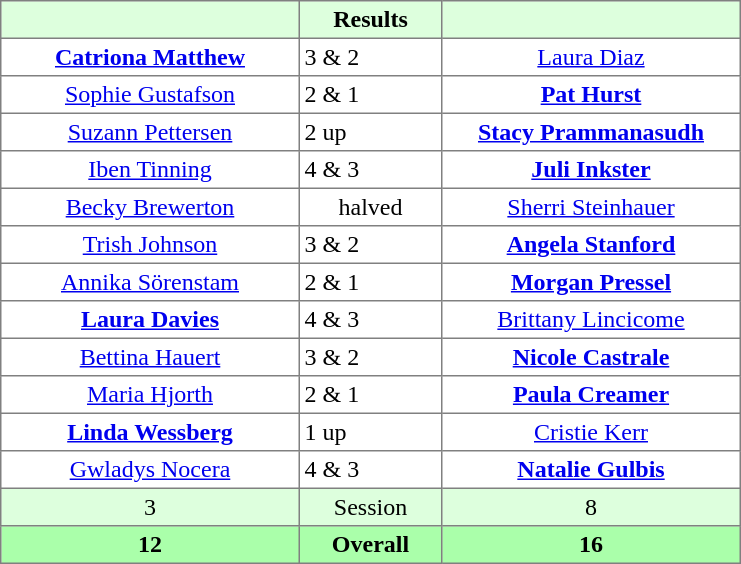<table border="1" cellpadding="3" style="border-collapse:collapse; text-align:center;">
<tr style="background:#dfd;">
<th style="width:12em;"></th>
<th style="width:5.5em;">Results</th>
<th style="width:12em;"></th>
</tr>
<tr>
<td><strong><a href='#'>Catriona Matthew</a></strong></td>
<td align=left> 3 & 2</td>
<td><a href='#'>Laura Diaz</a></td>
</tr>
<tr>
<td><a href='#'>Sophie Gustafson</a></td>
<td align=left> 2 & 1</td>
<td><strong><a href='#'>Pat Hurst</a></strong></td>
</tr>
<tr>
<td><a href='#'>Suzann Pettersen</a></td>
<td align=left> 2 up</td>
<td><strong><a href='#'>Stacy Prammanasudh</a></strong></td>
</tr>
<tr>
<td><a href='#'>Iben Tinning</a></td>
<td align=left> 4 & 3</td>
<td><strong><a href='#'>Juli Inkster</a></strong></td>
</tr>
<tr>
<td><a href='#'>Becky Brewerton</a></td>
<td>halved</td>
<td><a href='#'>Sherri Steinhauer</a></td>
</tr>
<tr>
<td><a href='#'>Trish Johnson</a></td>
<td align=left> 3 & 2</td>
<td><strong><a href='#'>Angela Stanford</a></strong></td>
</tr>
<tr>
<td><a href='#'>Annika Sörenstam</a></td>
<td align=left> 2 & 1</td>
<td><strong><a href='#'>Morgan Pressel</a></strong></td>
</tr>
<tr>
<td><strong><a href='#'>Laura Davies</a></strong></td>
<td align=left> 4 & 3</td>
<td><a href='#'>Brittany Lincicome</a></td>
</tr>
<tr>
<td><a href='#'>Bettina Hauert</a></td>
<td align=left> 3 & 2</td>
<td><strong><a href='#'>Nicole Castrale</a></strong></td>
</tr>
<tr>
<td><a href='#'>Maria Hjorth</a></td>
<td align=left> 2 & 1</td>
<td><strong><a href='#'>Paula Creamer</a></strong></td>
</tr>
<tr>
<td><strong><a href='#'>Linda Wessberg</a></strong></td>
<td align=left> 1 up</td>
<td><a href='#'>Cristie Kerr</a></td>
</tr>
<tr>
<td><a href='#'>Gwladys Nocera</a></td>
<td align=left> 4 & 3</td>
<td><strong><a href='#'>Natalie Gulbis</a></strong></td>
</tr>
<tr style="background:#dfd;">
<td>3</td>
<td>Session</td>
<td>8</td>
</tr>
<tr style="background:#afa;">
<th>12</th>
<th>Overall</th>
<th>16</th>
</tr>
</table>
